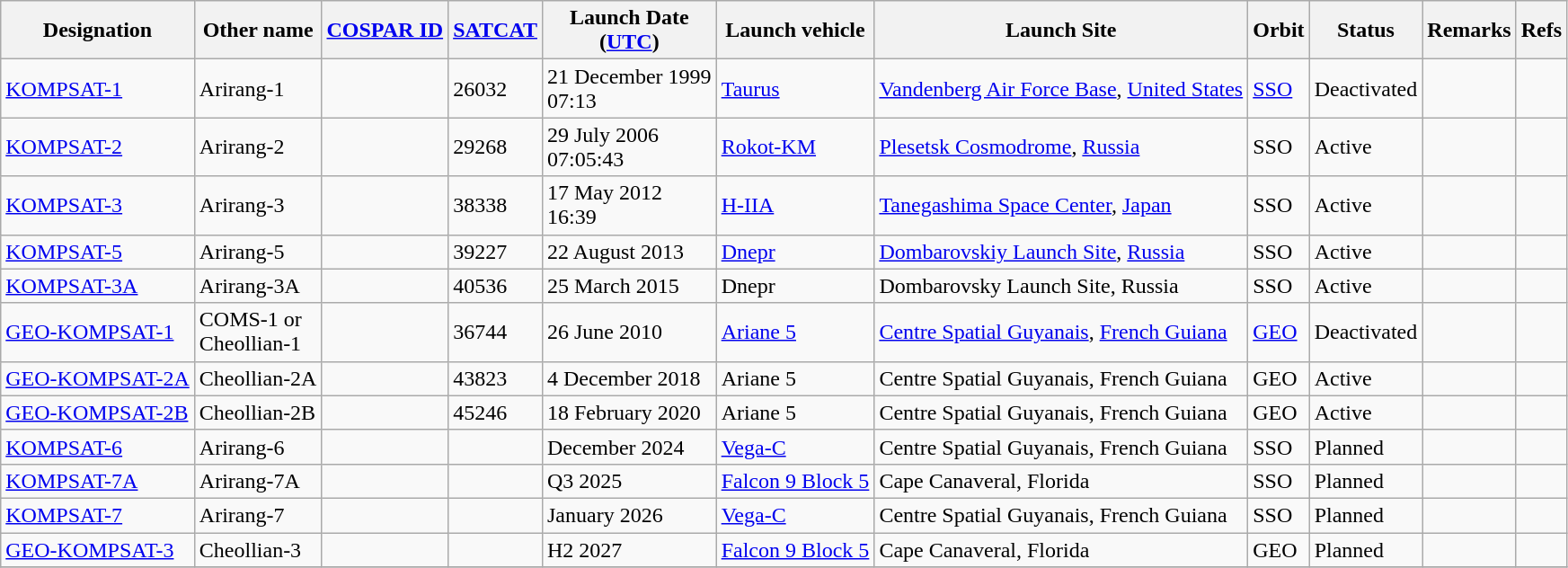<table class="wikitable sortable">
<tr>
<th>Designation</th>
<th>Other name</th>
<th><a href='#'>COSPAR ID</a></th>
<th><a href='#'>SATCAT</a></th>
<th>Launch Date<br>(<a href='#'>UTC</a>)</th>
<th>Launch vehicle</th>
<th>Launch Site</th>
<th>Orbit</th>
<th>Status</th>
<th>Remarks</th>
<th>Refs</th>
</tr>
<tr>
<td><a href='#'>KOMPSAT-1</a></td>
<td>Arirang-1</td>
<td></td>
<td>26032</td>
<td>21 December 1999<br>07:13</td>
<td><a href='#'>Taurus</a></td>
<td><a href='#'>Vandenberg Air Force Base</a>, <a href='#'>United States</a></td>
<td><a href='#'>SSO</a></td>
<td>Deactivated</td>
<td></td>
<td></td>
</tr>
<tr>
<td><a href='#'>KOMPSAT-2</a></td>
<td>Arirang-2</td>
<td></td>
<td>29268</td>
<td>29 July 2006<br>07:05:43</td>
<td><a href='#'>Rokot-KM</a></td>
<td><a href='#'>Plesetsk Cosmodrome</a>, <a href='#'>Russia</a></td>
<td>SSO</td>
<td>Active</td>
<td></td>
<td></td>
</tr>
<tr>
<td><a href='#'>KOMPSAT-3</a></td>
<td>Arirang-3</td>
<td></td>
<td>38338</td>
<td>17 May 2012<br>16:39</td>
<td><a href='#'>H-IIA</a></td>
<td><a href='#'>Tanegashima Space Center</a>, <a href='#'>Japan</a></td>
<td>SSO</td>
<td>Active</td>
<td></td>
<td></td>
</tr>
<tr>
<td><a href='#'>KOMPSAT-5</a></td>
<td>Arirang-5</td>
<td></td>
<td>39227</td>
<td>22 August 2013</td>
<td><a href='#'>Dnepr</a></td>
<td><a href='#'>Dombarovskiy Launch Site</a>, <a href='#'>Russia</a></td>
<td>SSO</td>
<td>Active</td>
<td></td>
<td></td>
</tr>
<tr>
<td><a href='#'>KOMPSAT-3A</a></td>
<td>Arirang-3A</td>
<td></td>
<td>40536</td>
<td>25 March 2015</td>
<td>Dnepr</td>
<td>Dombarovsky Launch Site, Russia</td>
<td>SSO</td>
<td>Active</td>
<td></td>
<td></td>
</tr>
<tr>
<td><a href='#'>GEO-KOMPSAT-1</a></td>
<td>COMS-1 or<br>Cheollian-1</td>
<td></td>
<td>36744</td>
<td>26 June 2010</td>
<td><a href='#'>Ariane 5</a></td>
<td><a href='#'>Centre Spatial Guyanais</a>, <a href='#'>French Guiana</a></td>
<td><a href='#'>GEO</a></td>
<td>Deactivated</td>
<td></td>
<td></td>
</tr>
<tr>
<td><a href='#'>GEO-KOMPSAT-2A</a></td>
<td>Cheollian-2A</td>
<td></td>
<td>43823</td>
<td>4 December 2018</td>
<td>Ariane 5</td>
<td>Centre Spatial Guyanais, French Guiana</td>
<td>GEO</td>
<td>Active</td>
<td></td>
<td></td>
</tr>
<tr>
<td><a href='#'>GEO-KOMPSAT-2B</a></td>
<td>Cheollian-2B</td>
<td></td>
<td>45246</td>
<td>18 February 2020</td>
<td>Ariane 5</td>
<td>Centre Spatial Guyanais, French Guiana</td>
<td>GEO</td>
<td>Active</td>
<td></td>
<td></td>
</tr>
<tr>
<td><a href='#'>KOMPSAT-6</a></td>
<td>Arirang-6</td>
<td></td>
<td></td>
<td>December 2024</td>
<td><a href='#'>Vega-C</a></td>
<td>Centre Spatial Guyanais, French Guiana</td>
<td>SSO</td>
<td>Planned</td>
<td></td>
<td></td>
</tr>
<tr>
<td><a href='#'>KOMPSAT-7A</a></td>
<td>Arirang-7A</td>
<td></td>
<td></td>
<td>Q3 2025</td>
<td><a href='#'>Falcon 9 Block 5</a></td>
<td>Cape Canaveral, Florida</td>
<td>SSO</td>
<td>Planned</td>
<td></td>
<td></td>
</tr>
<tr>
<td><a href='#'>KOMPSAT-7</a></td>
<td>Arirang-7</td>
<td></td>
<td></td>
<td>January 2026</td>
<td><a href='#'>Vega-C</a></td>
<td>Centre Spatial Guyanais, French Guiana</td>
<td>SSO</td>
<td>Planned</td>
<td></td>
<td></td>
</tr>
<tr>
<td><a href='#'>GEO-KOMPSAT-3</a></td>
<td>Cheollian-3</td>
<td></td>
<td></td>
<td>H2 2027</td>
<td><a href='#'>Falcon 9 Block 5</a></td>
<td>Cape Canaveral, Florida</td>
<td>GEO</td>
<td>Planned</td>
<td></td>
<td></td>
</tr>
<tr>
</tr>
</table>
